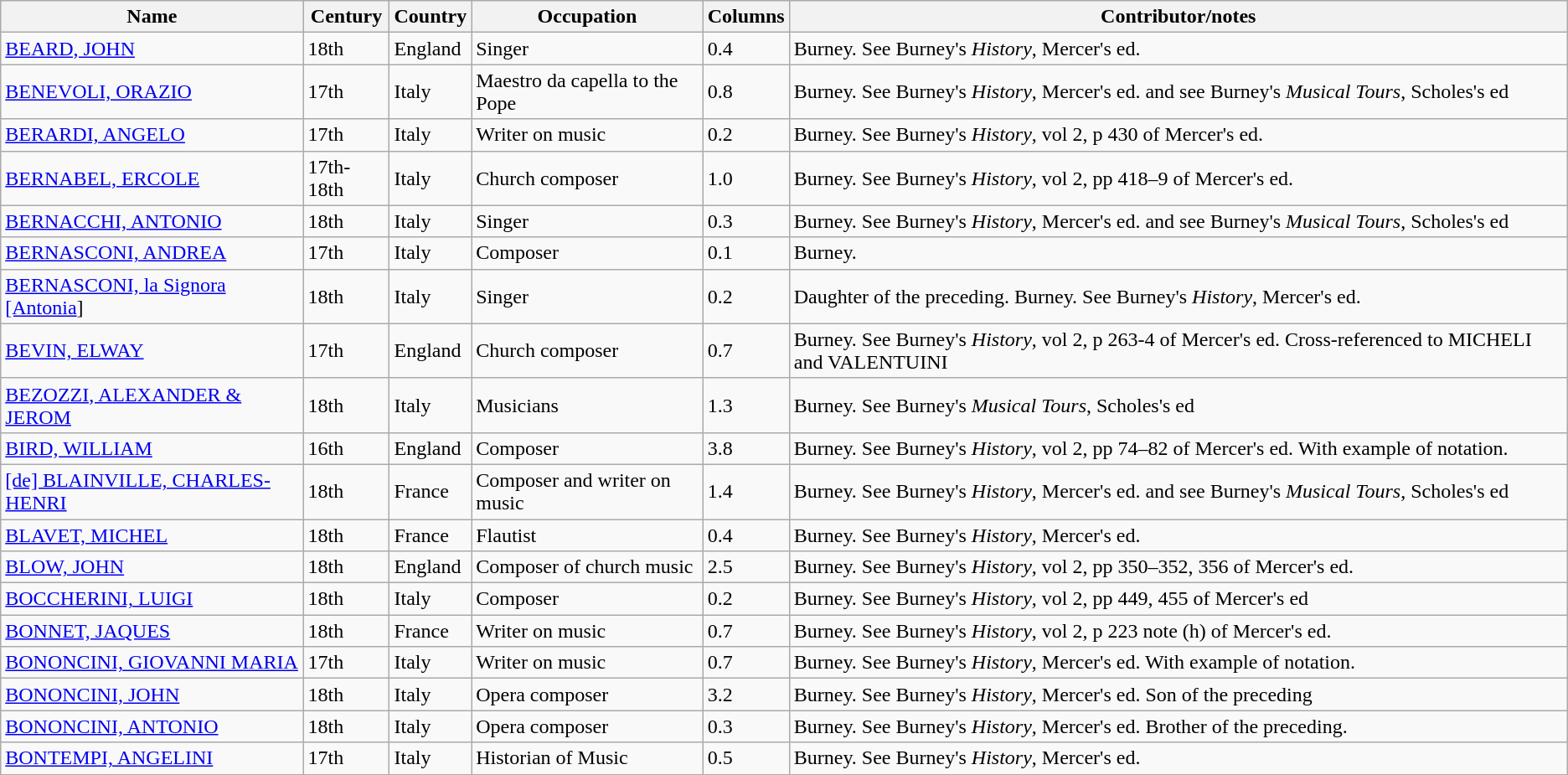<table class="wikitable">
<tr>
<th>Name</th>
<th>Century</th>
<th>Country</th>
<th>Occupation</th>
<th>Columns</th>
<th>Contributor/notes</th>
</tr>
<tr>
<td><a href='#'>BEARD, JOHN</a></td>
<td>18th</td>
<td>England</td>
<td>Singer</td>
<td>0.4</td>
<td>Burney. See Burney's <em>History</em>, Mercer's ed.</td>
</tr>
<tr>
<td><a href='#'>BENEVOLI, ORAZIO</a></td>
<td>17th</td>
<td>Italy</td>
<td>Maestro da capella to the Pope</td>
<td>0.8</td>
<td>Burney. See Burney's <em>History</em>, Mercer's ed. and see Burney's <em>Musical Tours</em>, Scholes's ed</td>
</tr>
<tr>
<td><a href='#'>BERARDI, ANGELO</a></td>
<td>17th</td>
<td>Italy</td>
<td>Writer on music</td>
<td>0.2</td>
<td>Burney. See Burney's <em>History</em>, vol 2, p 430 of Mercer's ed.</td>
</tr>
<tr>
<td><a href='#'>BERNABEL, ERCOLE</a></td>
<td>17th-18th</td>
<td>Italy</td>
<td>Church composer</td>
<td>1.0</td>
<td>Burney. See Burney's <em>History</em>, vol 2, pp 418–9 of Mercer's ed.</td>
</tr>
<tr>
<td><a href='#'>BERNACCHI, ANTONIO</a></td>
<td>18th</td>
<td>Italy</td>
<td>Singer</td>
<td>0.3</td>
<td>Burney. See Burney's <em>History</em>, Mercer's ed. and see Burney's <em>Musical Tours</em>, Scholes's ed</td>
</tr>
<tr>
<td><a href='#'>BERNASCONI, ANDREA</a></td>
<td>17th</td>
<td>Italy</td>
<td>Composer</td>
<td>0.1</td>
<td>Burney.</td>
</tr>
<tr>
<td><a href='#'>BERNASCONI, la Signora [Antonia</a>]</td>
<td>18th</td>
<td>Italy</td>
<td>Singer</td>
<td>0.2</td>
<td>Daughter of the preceding. Burney. See Burney's <em>History</em>, Mercer's ed.</td>
</tr>
<tr>
<td><a href='#'>BEVIN, ELWAY</a></td>
<td>17th</td>
<td>England</td>
<td>Church composer</td>
<td>0.7</td>
<td>Burney. See Burney's <em>History</em>, vol 2, p 263-4 of Mercer's ed. Cross-referenced to MICHELI and VALENTUINI</td>
</tr>
<tr>
<td><a href='#'>BEZOZZI, ALEXANDER & JEROM</a></td>
<td>18th</td>
<td>Italy</td>
<td>Musicians</td>
<td>1.3</td>
<td>Burney. See Burney's <em>Musical Tours</em>, Scholes's ed</td>
</tr>
<tr>
<td><a href='#'>BIRD, WILLIAM</a></td>
<td>16th</td>
<td>England</td>
<td>Composer</td>
<td>3.8</td>
<td>Burney. See Burney's <em>History</em>, vol 2, pp 74–82 of Mercer's ed. With example of notation.</td>
</tr>
<tr>
<td><a href='#'>[de] BLAINVILLE, CHARLES-HENRI</a></td>
<td>18th</td>
<td>France</td>
<td>Composer and writer on music</td>
<td>1.4</td>
<td>Burney. See Burney's <em>History</em>, Mercer's ed. and see Burney's <em>Musical Tours</em>, Scholes's ed</td>
</tr>
<tr>
<td><a href='#'>BLAVET, MICHEL</a></td>
<td>18th</td>
<td>France</td>
<td>Flautist</td>
<td>0.4</td>
<td>Burney. See Burney's <em>History</em>, Mercer's ed.</td>
</tr>
<tr>
<td><a href='#'>BLOW, JOHN</a></td>
<td>18th</td>
<td>England</td>
<td>Composer of church music</td>
<td>2.5</td>
<td>Burney. See Burney's <em>History</em>, vol 2, pp 350–352, 356 of Mercer's ed.</td>
</tr>
<tr>
<td><a href='#'>BOCCHERINI, LUIGI</a></td>
<td>18th</td>
<td>Italy</td>
<td>Composer</td>
<td>0.2</td>
<td>Burney. See Burney's <em>History</em>, vol 2, pp 449, 455 of Mercer's ed</td>
</tr>
<tr>
<td><a href='#'>BONNET, JAQUES</a></td>
<td>18th</td>
<td>France</td>
<td>Writer on music</td>
<td>0.7</td>
<td>Burney. See Burney's <em>History</em>, vol 2, p 223 note (h) of Mercer's ed.</td>
</tr>
<tr>
<td><a href='#'>BONONCINI, GIOVANNI MARIA</a></td>
<td>17th</td>
<td>Italy</td>
<td>Writer on music</td>
<td>0.7</td>
<td>Burney. See Burney's <em>History</em>, Mercer's ed. With example of notation.</td>
</tr>
<tr>
<td><a href='#'>BONONCINI, JOHN</a></td>
<td>18th</td>
<td>Italy</td>
<td>Opera composer</td>
<td>3.2</td>
<td>Burney. See Burney's <em>History</em>, Mercer's ed.  Son of the preceding</td>
</tr>
<tr>
<td><a href='#'>BONONCINI, ANTONIO</a></td>
<td>18th</td>
<td>Italy</td>
<td>Opera composer</td>
<td>0.3</td>
<td>Burney. See Burney's <em>History</em>, Mercer's ed. Brother of the preceding.</td>
</tr>
<tr>
<td><a href='#'>BONTEMPI, ANGELINI</a></td>
<td>17th</td>
<td>Italy</td>
<td>Historian of Music</td>
<td>0.5</td>
<td>Burney. See Burney's <em>History</em>, Mercer's ed.</td>
</tr>
</table>
